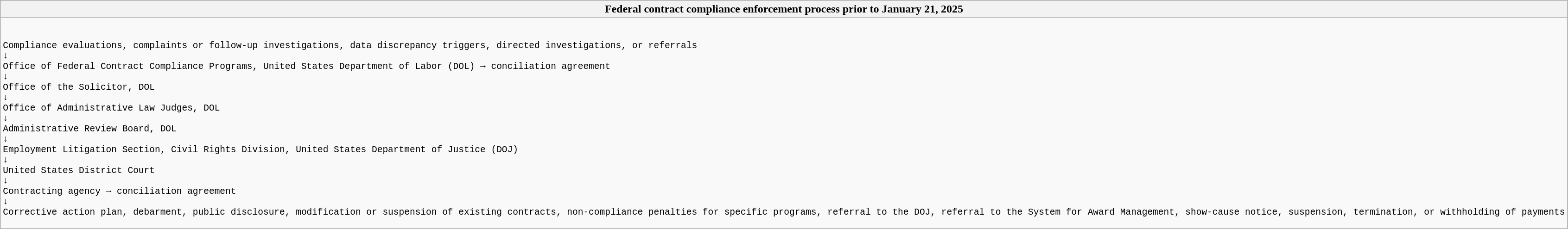<table class="wikitable">
<tr>
<th>Federal contract compliance enforcement process prior to January 21, 2025</th>
</tr>
<tr>
<td><pre><br>Compliance evaluations, complaints or follow-up investigations, data discrepancy triggers, directed investigations, or referrals
↓
Office of Federal Contract Compliance Programs, United States Department of Labor (DOL) → conciliation agreement
↓
Office of the Solicitor, DOL
↓
Office of Administrative Law Judges, DOL
↓
Administrative Review Board, DOL
↓
Employment Litigation Section, Civil Rights Division, United States Department of Justice (DOJ)
↓
United States District Court
↓
Contracting agency → conciliation agreement
↓
Corrective action plan, debarment, public disclosure, modification or suspension of existing contracts, non-compliance penalties for specific programs, referral to the DOJ, referral to the System for Award Management, show-cause notice, suspension, termination, or withholding of payments
</pre></td>
</tr>
</table>
